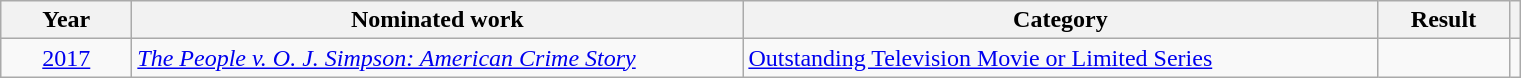<table class=wikitable>
<tr>
<th scope="col" style="width:5em;">Year</th>
<th scope="col" style="width:25em;">Nominated work</th>
<th scope="col" style="width:26em;">Category</th>
<th scope="col" style="width:5em;">Result</th>
<th></th>
</tr>
<tr>
<td align="center"><a href='#'>2017</a></td>
<td><em><a href='#'>The People v. O. J. Simpson: American Crime Story</a></em></td>
<td><a href='#'>Outstanding Television Movie or Limited Series</a></td>
<td></td>
<td align="center"></td>
</tr>
</table>
